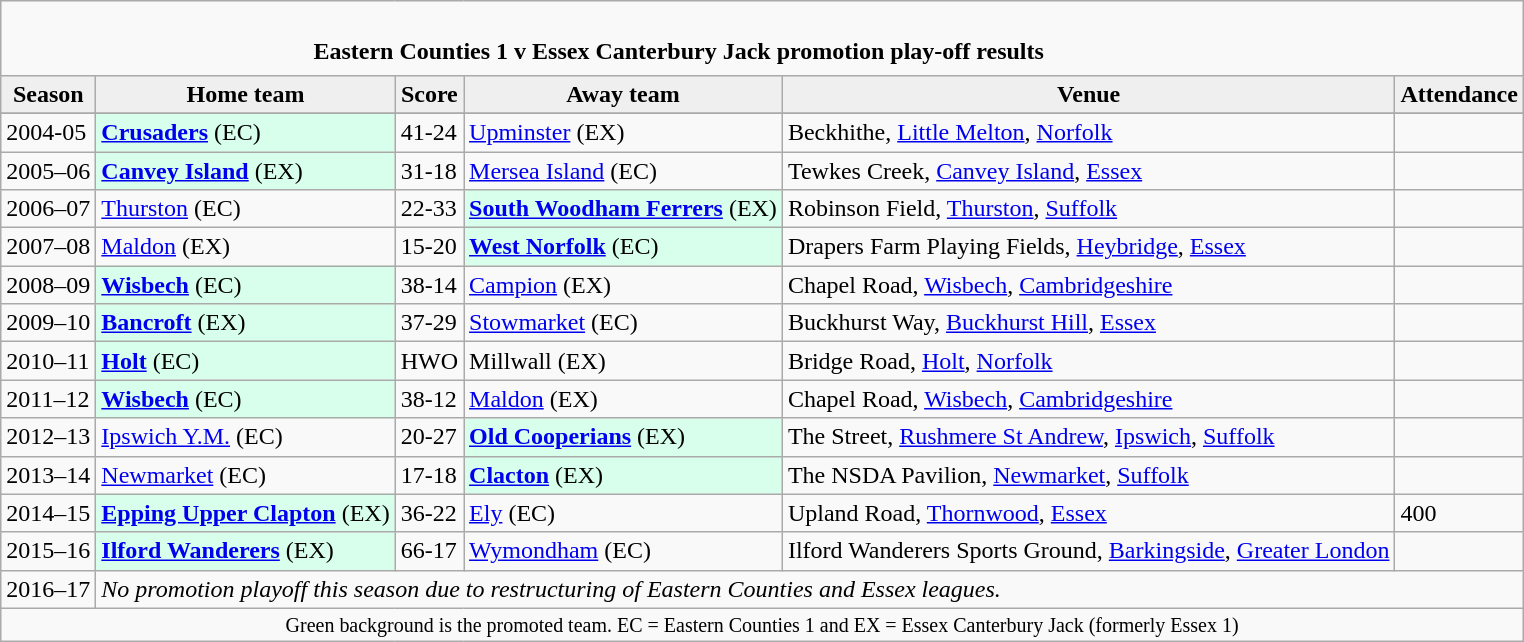<table class="wikitable" style="text-align: left;">
<tr>
<td colspan="11" cellpadding="0" cellspacing="0"><br><table border="0" style="width:100%;" cellpadding="0" cellspacing="0">
<tr>
<td style="width:20%; border:0;"></td>
<td style="border:0;"><strong>Eastern Counties 1 v Essex Canterbury Jack promotion play-off results</strong></td>
<td style="width:20%; border:0;"></td>
</tr>
</table>
</td>
</tr>
<tr>
<th style="background:#efefef;">Season</th>
<th style="background:#efefef">Home team</th>
<th style="background:#efefef">Score</th>
<th style="background:#efefef">Away team</th>
<th style="background:#efefef">Venue</th>
<th style="background:#efefef">Attendance</th>
</tr>
<tr align=left>
</tr>
<tr>
<td>2004-05</td>
<td style="background:#d8ffeb;"><strong><a href='#'>Crusaders</a></strong> (EC)</td>
<td>41-24</td>
<td><a href='#'>Upminster</a> (EX)</td>
<td>Beckhithe, <a href='#'>Little Melton</a>, <a href='#'>Norfolk</a></td>
<td></td>
</tr>
<tr>
<td>2005–06</td>
<td style="background:#d8ffeb;"><strong><a href='#'>Canvey Island</a></strong> (EX)</td>
<td>31-18</td>
<td><a href='#'>Mersea Island</a> (EC)</td>
<td>Tewkes Creek, <a href='#'>Canvey Island</a>, <a href='#'>Essex</a></td>
<td></td>
</tr>
<tr>
<td>2006–07</td>
<td><a href='#'>Thurston</a> (EC)</td>
<td>22-33</td>
<td style="background:#d8ffeb;"><strong><a href='#'>South Woodham Ferrers</a></strong> (EX)</td>
<td>Robinson Field, <a href='#'>Thurston</a>, <a href='#'>Suffolk</a></td>
<td></td>
</tr>
<tr>
<td>2007–08</td>
<td><a href='#'>Maldon</a> (EX)</td>
<td>15-20</td>
<td style="background:#d8ffeb;"><strong><a href='#'>West Norfolk</a></strong> (EC)</td>
<td>Drapers Farm Playing Fields, <a href='#'>Heybridge</a>, <a href='#'>Essex</a></td>
<td></td>
</tr>
<tr>
<td>2008–09</td>
<td style="background:#d8ffeb;"><strong><a href='#'>Wisbech</a></strong> (EC)</td>
<td>38-14</td>
<td><a href='#'>Campion</a> (EX)</td>
<td>Chapel Road, <a href='#'>Wisbech</a>, <a href='#'>Cambridgeshire</a></td>
<td></td>
</tr>
<tr>
<td>2009–10</td>
<td style="background:#d8ffeb;"><strong><a href='#'>Bancroft</a></strong> (EX)</td>
<td>37-29</td>
<td><a href='#'>Stowmarket</a> (EC)</td>
<td>Buckhurst Way, <a href='#'>Buckhurst Hill</a>, <a href='#'>Essex</a></td>
<td></td>
</tr>
<tr>
<td>2010–11</td>
<td style="background:#d8ffeb;"><strong><a href='#'>Holt</a></strong> (EC)</td>
<td>HWO</td>
<td>Millwall (EX)</td>
<td>Bridge Road, <a href='#'>Holt</a>, <a href='#'>Norfolk</a></td>
<td></td>
</tr>
<tr>
<td>2011–12</td>
<td style="background:#d8ffeb;"><strong><a href='#'>Wisbech</a></strong> (EC)</td>
<td>38-12</td>
<td><a href='#'>Maldon</a> (EX)</td>
<td>Chapel Road, <a href='#'>Wisbech</a>, <a href='#'>Cambridgeshire</a></td>
<td></td>
</tr>
<tr>
<td>2012–13</td>
<td><a href='#'>Ipswich Y.M.</a> (EC)</td>
<td>20-27</td>
<td style="background:#d8ffeb;"><strong><a href='#'>Old Cooperians</a></strong> (EX)</td>
<td>The Street, <a href='#'>Rushmere St Andrew</a>, <a href='#'>Ipswich</a>, <a href='#'>Suffolk</a></td>
<td></td>
</tr>
<tr>
<td>2013–14</td>
<td><a href='#'>Newmarket</a> (EC)</td>
<td>17-18</td>
<td style="background:#d8ffeb;"><strong><a href='#'>Clacton</a></strong> (EX)</td>
<td>The NSDA Pavilion, <a href='#'>Newmarket</a>, <a href='#'>Suffolk</a></td>
<td></td>
</tr>
<tr>
<td>2014–15</td>
<td style="background:#d8ffeb;"><strong><a href='#'>Epping Upper Clapton</a></strong> (EX)</td>
<td>36-22</td>
<td><a href='#'>Ely</a> (EC)</td>
<td>Upland Road, <a href='#'>Thornwood</a>, <a href='#'>Essex</a></td>
<td>400</td>
</tr>
<tr>
<td>2015–16</td>
<td style="background:#d8ffeb;"><strong><a href='#'>Ilford Wanderers</a></strong> (EX)</td>
<td>66-17</td>
<td><a href='#'>Wymondham</a> (EC)</td>
<td>Ilford Wanderers Sports Ground, <a href='#'>Barkingside</a>, <a href='#'>Greater London</a></td>
<td></td>
</tr>
<tr>
<td>2016–17</td>
<td colspan="5"><em>No promotion playoff this season due to restructuring of Eastern Counties and Essex leagues.</em></td>
</tr>
<tr>
<td colspan="15"  style="border:0; font-size:smaller; text-align:center;">Green background is the promoted team. EC = Eastern Counties 1 and EX = Essex Canterbury Jack (formerly Essex 1)</td>
</tr>
<tr>
</tr>
</table>
